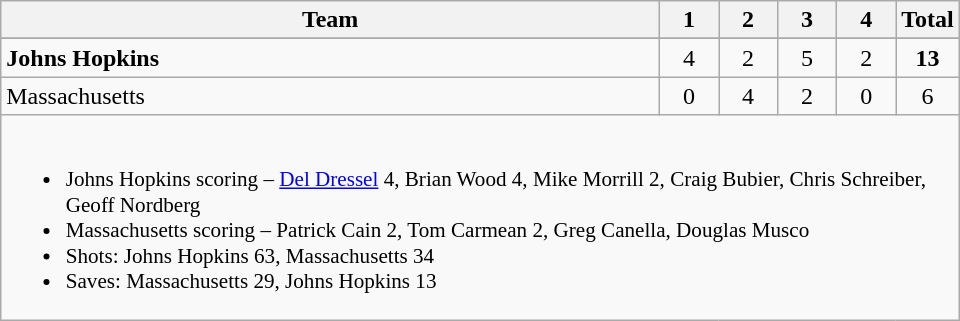<table class="wikitable" style="text-align:center; max-width:40em">
<tr>
<th>Team</th>
<th style="width:2em">1</th>
<th style="width:2em">2</th>
<th style="width:2em">3</th>
<th style="width:2em">4</th>
<th style="width:2em">Total</th>
</tr>
<tr>
</tr>
<tr>
<td style="text-align:left"><strong>Johns Hopkins</strong></td>
<td>4</td>
<td>2</td>
<td>5</td>
<td>2</td>
<td><strong>13</strong></td>
</tr>
<tr>
<td style="text-align:left">Massachusetts</td>
<td>0</td>
<td>4</td>
<td>2</td>
<td>0</td>
<td>6</td>
</tr>
<tr>
<td colspan=6 style="text-align:left; font-size:88%;"><br><ul><li>Johns Hopkins scoring – <a href='#'>Del Dressel</a> 4, Brian Wood 4, Mike Morrill 2, Craig Bubier, Chris Schreiber, Geoff Nordberg</li><li>Massachusetts scoring – Patrick Cain 2, Tom Carmean 2, Greg Canella, Douglas Musco</li><li>Shots: Johns Hopkins 63, Massachusetts 34</li><li>Saves: Massachusetts 29, Johns Hopkins 13</li></ul></td>
</tr>
</table>
